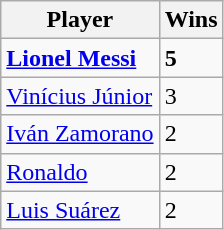<table class="wikitable">
<tr>
<th>Player</th>
<th>Wins</th>
</tr>
<tr>
<td><strong> <a href='#'>Lionel Messi</a></strong></td>
<td><strong>5</strong></td>
</tr>
<tr>
<td> <a href='#'>Vinícius Júnior</a></td>
<td>3</td>
</tr>
<tr>
<td> <a href='#'>Iván Zamorano</a></td>
<td>2</td>
</tr>
<tr>
<td> <a href='#'>Ronaldo</a></td>
<td>2</td>
</tr>
<tr>
<td> <a href='#'>Luis Suárez</a></td>
<td>2</td>
</tr>
</table>
